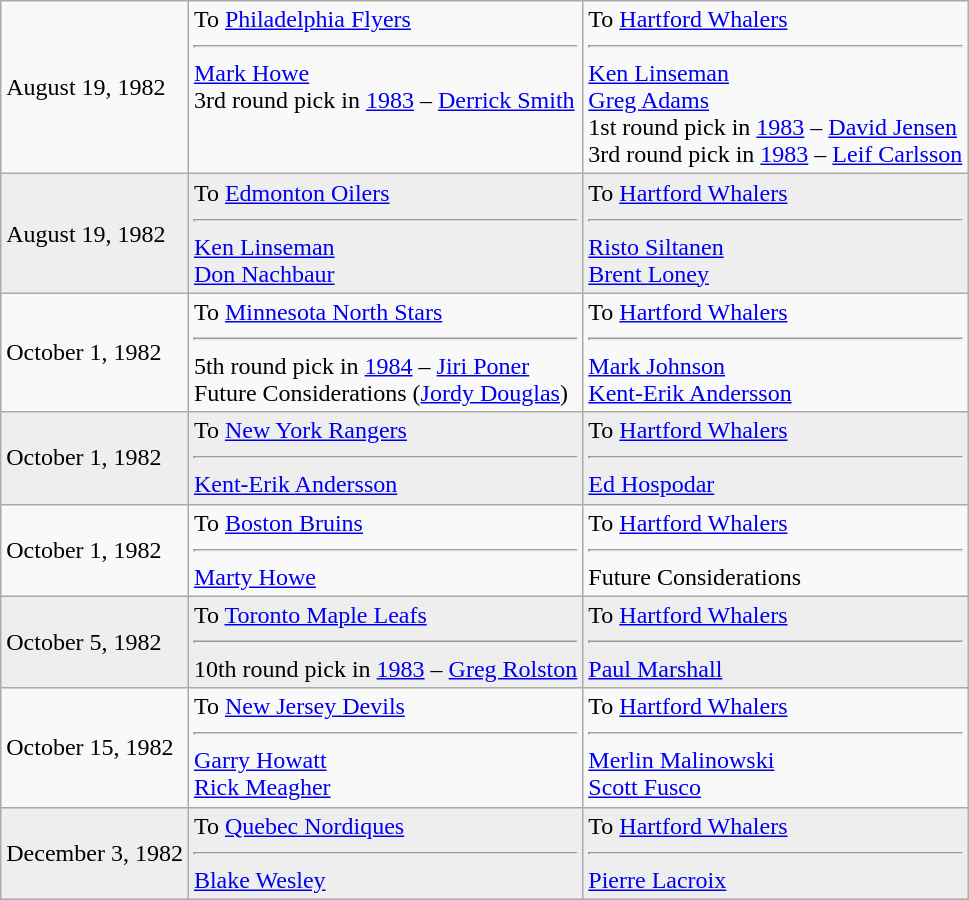<table class="wikitable">
<tr>
<td>August 19, 1982</td>
<td valign="top">To <a href='#'>Philadelphia Flyers</a><hr><a href='#'>Mark Howe</a> <br> 3rd round pick in <a href='#'>1983</a> – <a href='#'>Derrick Smith</a></td>
<td valign="top">To <a href='#'>Hartford Whalers</a><hr><a href='#'>Ken Linseman</a> <br> <a href='#'>Greg Adams</a> <br> 1st round pick in <a href='#'>1983</a> – <a href='#'>David Jensen</a> <br> 3rd round pick in <a href='#'>1983</a> – <a href='#'>Leif Carlsson</a></td>
</tr>
<tr style="background:#eee;">
<td>August 19, 1982</td>
<td valign="top">To <a href='#'>Edmonton Oilers</a><hr><a href='#'>Ken Linseman</a> <br> <a href='#'>Don Nachbaur</a></td>
<td valign="top">To <a href='#'>Hartford Whalers</a><hr><a href='#'>Risto Siltanen</a> <br> <a href='#'>Brent Loney</a></td>
</tr>
<tr>
<td>October 1, 1982</td>
<td valign="top">To <a href='#'>Minnesota North Stars</a><hr>5th round pick in <a href='#'>1984</a> – <a href='#'>Jiri Poner</a> <br> Future Considerations (<a href='#'>Jordy Douglas</a>)</td>
<td valign="top">To <a href='#'>Hartford Whalers</a><hr><a href='#'>Mark Johnson</a> <br> <a href='#'>Kent-Erik Andersson</a></td>
</tr>
<tr style="background:#eee;">
<td>October 1, 1982</td>
<td valign="top">To <a href='#'>New York Rangers</a><hr><a href='#'>Kent-Erik Andersson</a></td>
<td valign="top">To <a href='#'>Hartford Whalers</a><hr><a href='#'>Ed Hospodar</a></td>
</tr>
<tr>
<td>October 1, 1982</td>
<td valign="top">To <a href='#'>Boston Bruins</a><hr><a href='#'>Marty Howe</a></td>
<td valign="top">To <a href='#'>Hartford Whalers</a><hr>Future Considerations</td>
</tr>
<tr style="background:#eee;">
<td>October 5, 1982</td>
<td valign="top">To <a href='#'>Toronto Maple Leafs</a><hr>10th round pick in <a href='#'>1983</a> – <a href='#'>Greg Rolston</a></td>
<td valign="top">To <a href='#'>Hartford Whalers</a><hr><a href='#'>Paul Marshall</a></td>
</tr>
<tr>
<td>October 15, 1982</td>
<td valign="top">To <a href='#'>New Jersey Devils</a><hr><a href='#'>Garry Howatt</a> <br> <a href='#'>Rick Meagher</a></td>
<td valign="top">To <a href='#'>Hartford Whalers</a><hr><a href='#'>Merlin Malinowski</a> <br> <a href='#'>Scott Fusco</a></td>
</tr>
<tr style="background:#eee;">
<td>December 3, 1982</td>
<td valign="top">To <a href='#'>Quebec Nordiques</a><hr><a href='#'>Blake Wesley</a></td>
<td valign="top">To <a href='#'>Hartford Whalers</a><hr><a href='#'>Pierre Lacroix</a></td>
</tr>
</table>
